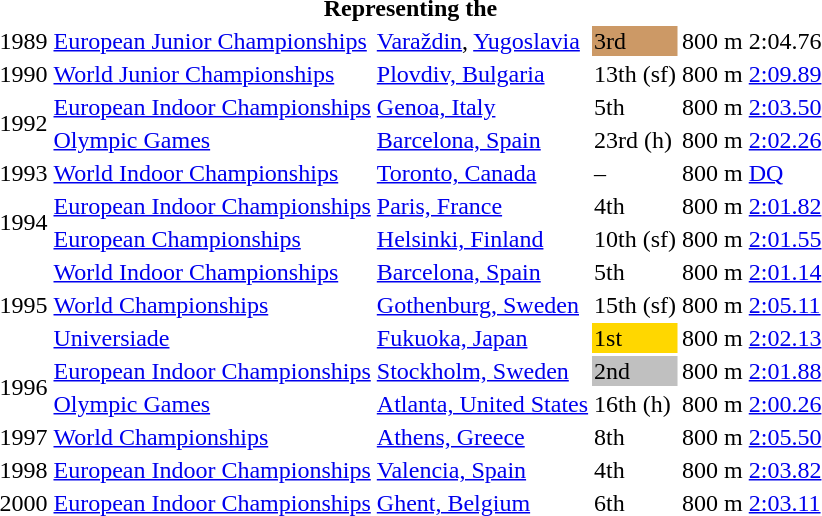<table>
<tr>
<th colspan="6">Representing the </th>
</tr>
<tr>
<td>1989</td>
<td><a href='#'>European Junior Championships</a></td>
<td><a href='#'>Varaždin</a>, <a href='#'>Yugoslavia</a></td>
<td bgcolor=cc9966>3rd</td>
<td>800 m</td>
<td>2:04.76</td>
</tr>
<tr>
<td>1990</td>
<td><a href='#'>World Junior Championships</a></td>
<td><a href='#'>Plovdiv, Bulgaria</a></td>
<td>13th (sf)</td>
<td>800 m</td>
<td><a href='#'>2:09.89</a></td>
</tr>
<tr>
<td rowspan=2>1992</td>
<td><a href='#'>European Indoor Championships</a></td>
<td><a href='#'>Genoa, Italy</a></td>
<td>5th</td>
<td>800 m</td>
<td><a href='#'>2:03.50</a></td>
</tr>
<tr>
<td><a href='#'>Olympic Games</a></td>
<td><a href='#'>Barcelona, Spain</a></td>
<td>23rd (h)</td>
<td>800 m</td>
<td><a href='#'>2:02.26</a></td>
</tr>
<tr>
<td>1993</td>
<td><a href='#'>World Indoor Championships</a></td>
<td><a href='#'>Toronto, Canada</a></td>
<td>–</td>
<td>800 m</td>
<td><a href='#'>DQ</a></td>
</tr>
<tr>
<td rowspan=2>1994</td>
<td><a href='#'>European Indoor Championships</a></td>
<td><a href='#'>Paris, France</a></td>
<td>4th</td>
<td>800 m</td>
<td><a href='#'>2:01.82</a></td>
</tr>
<tr>
<td><a href='#'>European Championships</a></td>
<td><a href='#'>Helsinki, Finland</a></td>
<td>10th (sf)</td>
<td>800 m</td>
<td><a href='#'>2:01.55</a></td>
</tr>
<tr>
<td rowspan=3>1995</td>
<td><a href='#'>World Indoor Championships</a></td>
<td><a href='#'>Barcelona, Spain</a></td>
<td>5th</td>
<td>800 m</td>
<td><a href='#'>2:01.14</a></td>
</tr>
<tr>
<td><a href='#'>World Championships</a></td>
<td><a href='#'>Gothenburg, Sweden</a></td>
<td>15th (sf)</td>
<td>800 m</td>
<td><a href='#'>2:05.11</a></td>
</tr>
<tr>
<td><a href='#'>Universiade</a></td>
<td><a href='#'>Fukuoka, Japan</a></td>
<td bgcolor=gold>1st</td>
<td>800 m</td>
<td><a href='#'>2:02.13</a></td>
</tr>
<tr>
<td rowspan=2>1996</td>
<td><a href='#'>European Indoor Championships</a></td>
<td><a href='#'>Stockholm, Sweden</a></td>
<td bgcolor=silver>2nd</td>
<td>800 m</td>
<td><a href='#'>2:01.88</a></td>
</tr>
<tr>
<td><a href='#'>Olympic Games</a></td>
<td><a href='#'>Atlanta, United States</a></td>
<td>16th (h)</td>
<td>800 m</td>
<td><a href='#'>2:00.26</a></td>
</tr>
<tr>
<td>1997</td>
<td><a href='#'>World Championships</a></td>
<td><a href='#'>Athens, Greece</a></td>
<td>8th</td>
<td>800 m</td>
<td><a href='#'>2:05.50</a></td>
</tr>
<tr>
<td>1998</td>
<td><a href='#'>European Indoor Championships</a></td>
<td><a href='#'>Valencia, Spain</a></td>
<td>4th</td>
<td>800 m</td>
<td><a href='#'>2:03.82</a></td>
</tr>
<tr>
<td>2000</td>
<td><a href='#'>European Indoor Championships</a></td>
<td><a href='#'>Ghent, Belgium</a></td>
<td>6th</td>
<td>800 m</td>
<td><a href='#'>2:03.11</a></td>
</tr>
</table>
